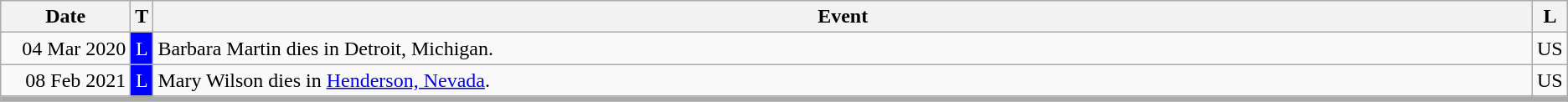<table class="wikitable" style="text-align: center">
<tr>
<th style="width:12ch">Date</th>
<th style="width:1%">T</th>
<th>Event</th>
<th style="width:2%">L</th>
</tr>
<tr>
<td style="text-align: right">04 Mar 2020</td>
<td style="background-color: blue; color: white">L</td>
<td style="text-align:left;">Barbara Martin dies in Detroit, Michigan.</td>
<td>US</td>
</tr>
<tr>
<td style="text-align: right">08 Feb 2021</td>
<td style="background-color: blue; color: white">L</td>
<td style="text-align:left;">Mary Wilson dies in <a href='#'>Henderson, Nevada</a>.</td>
<td>US</td>
</tr>
<tr>
<td colspan="6" style="background: #aaa; height: 3px; padding: 0 !important"></td>
</tr>
</table>
